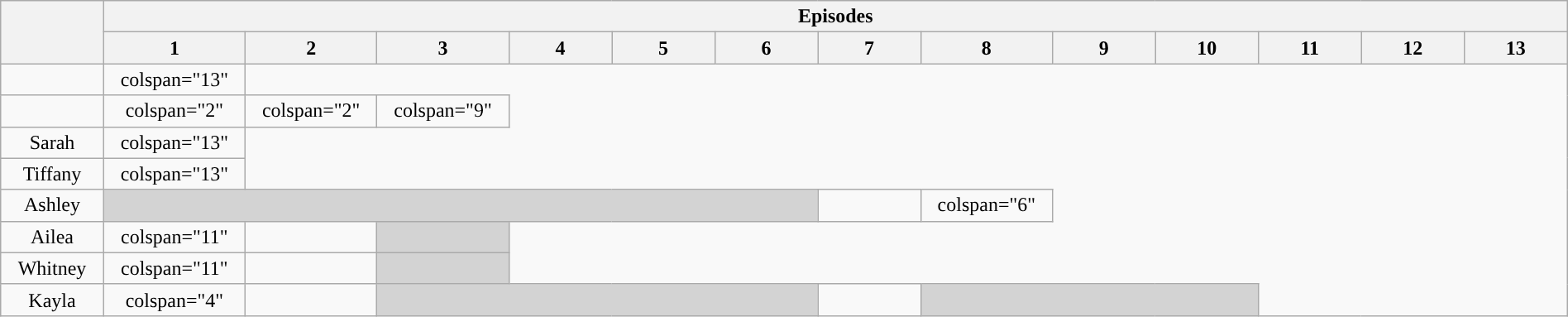<table class="wikitable plainrowheaders" style="text-align:center; width:100%;">
<tr>
<th scope="col" rowspan="2" style="width:5%;"></th>
<th scope="col" colspan="13">Episodes</th>
</tr>
<tr>
<th scope="col" style="width:5%;">1</th>
<th scope="col" style="width:5%;">2</th>
<th scope="col" style="width:5%;">3</th>
<th scope="col" style="width:5%;">4</th>
<th scope="col" style="width:5%;">5</th>
<th scope="col" style="width:5%;">6</th>
<th scope="col" style="width:5%;">7</th>
<th scope="col" style="width:5%;">8</th>
<th scope="col" style="width:5%;">9</th>
<th scope="col" style="width:5%;">10</th>
<th scope="col" style="width:5%;">11</th>
<th scope="col" style="width:5%;">12</th>
<th scope="col" style="width:5%;">13</th>
</tr>
<tr>
<td scope="row"></td>
<td>colspan="13" </td>
</tr>
<tr>
<td scope="row"></td>
<td>colspan="2" </td>
<td>colspan="2" </td>
<td>colspan="9" </td>
</tr>
<tr>
<td scope="row">Sarah</td>
<td>colspan="13" </td>
</tr>
<tr>
<td scope="row">Tiffany</td>
<td>colspan="13" </td>
</tr>
<tr>
<td scope="row">Ashley</td>
<td style="background:lightgrey;" colspan="6"></td>
<td></td>
<td>colspan="6" </td>
</tr>
<tr>
<td scope="row">Ailea</td>
<td>colspan="11" </td>
<td></td>
<td style="background:lightgrey;" colspan="1"></td>
</tr>
<tr>
<td scope="row">Whitney</td>
<td>colspan="11" </td>
<td></td>
<td style="background:lightgrey;" colspan="1"></td>
</tr>
<tr>
<td scope="row">Kayla</td>
<td>colspan="4" </td>
<td></td>
<td style="background:lightgrey;" colspan="4"></td>
<td></td>
<td style="background:lightgrey;" colspan="3"></td>
</tr>
</table>
